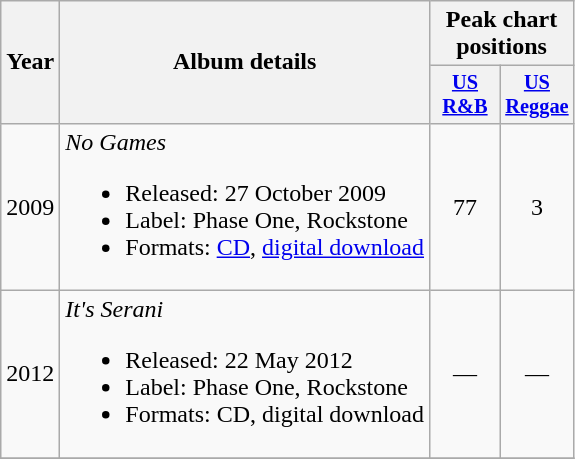<table class="wikitable" style=text-align:center;>
<tr>
<th rowspan="2">Year</th>
<th rowspan="2">Album details</th>
<th colspan="2">Peak chart positions</th>
</tr>
<tr>
<th style="width:3em;font-size:85%"><a href='#'>US<br>R&B</a><br></th>
<th style="width:3em;font-size:85%"><a href='#'>US<br>Reggae</a><br></th>
</tr>
<tr>
<td align=center>2009</td>
<td align="left"><em>No Games</em><br><ul><li>Released: 27 October 2009</li><li>Label: Phase One, Rockstone</li><li>Formats: <a href='#'>CD</a>, <a href='#'>digital download</a></li></ul></td>
<td align=center>77</td>
<td align=center>3</td>
</tr>
<tr>
<td align=center>2012</td>
<td align="left"><em>It's Serani</em><br><ul><li>Released: 22 May 2012</li><li>Label: Phase One, Rockstone</li><li>Formats: CD, digital download</li></ul></td>
<td align=center>—</td>
<td align=center>—</td>
</tr>
<tr>
</tr>
</table>
